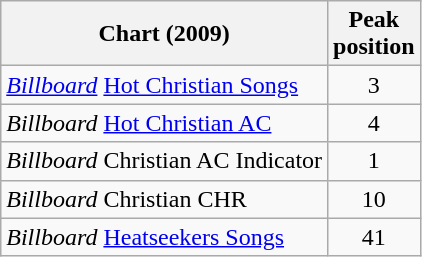<table class="wikitable">
<tr>
<th>Chart (2009)</th>
<th>Peak<br>position</th>
</tr>
<tr>
<td><em><a href='#'>Billboard</a></em> <a href='#'>Hot Christian Songs</a></td>
<td align="center">3</td>
</tr>
<tr>
<td><em>Billboard</em> <a href='#'>Hot Christian AC</a></td>
<td align="center">4</td>
</tr>
<tr>
<td><em>Billboard</em> Christian AC Indicator</td>
<td align="center">1</td>
</tr>
<tr>
<td><em>Billboard</em> Christian CHR</td>
<td align="center">10</td>
</tr>
<tr>
<td><em>Billboard</em> <a href='#'>Heatseekers Songs</a></td>
<td align="center">41</td>
</tr>
</table>
